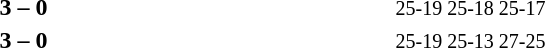<table>
<tr>
<th width=200></th>
<th width=80></th>
<th width=200></th>
<th width=220></th>
</tr>
<tr>
<td align=right><strong></strong></td>
<td align=center><strong>3 – 0</strong></td>
<td></td>
<td><small>25-19 25-18 25-17</small></td>
</tr>
<tr>
<td align=right><strong></strong></td>
<td align=center><strong>3 – 0</strong></td>
<td></td>
<td><small>25-19 25-13 27-25</small></td>
</tr>
</table>
